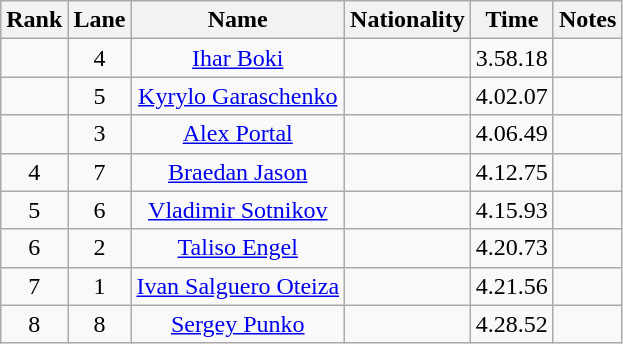<table class="wikitable sortable" style="text-align:center">
<tr>
<th>Rank</th>
<th>Lane</th>
<th>Name</th>
<th>Nationality</th>
<th>Time</th>
<th>Notes</th>
</tr>
<tr>
<td></td>
<td>4</td>
<td><a href='#'>Ihar Boki</a></td>
<td></td>
<td align=left>3.58.18</td>
<td></td>
</tr>
<tr>
<td></td>
<td>5</td>
<td><a href='#'>Kyrylo Garaschenko</a></td>
<td></td>
<td align=left>4.02.07</td>
<td></td>
</tr>
<tr>
<td></td>
<td>3</td>
<td><a href='#'>Alex Portal</a></td>
<td></td>
<td align=left>4.06.49</td>
<td></td>
</tr>
<tr>
<td>4</td>
<td>7</td>
<td><a href='#'>Braedan Jason</a></td>
<td></td>
<td align=left>4.12.75</td>
<td></td>
</tr>
<tr>
<td>5</td>
<td>6</td>
<td><a href='#'>Vladimir Sotnikov</a></td>
<td></td>
<td align=left>4.15.93</td>
<td></td>
</tr>
<tr>
<td>6</td>
<td>2</td>
<td><a href='#'>Taliso Engel</a></td>
<td></td>
<td align=left>4.20.73</td>
<td></td>
</tr>
<tr>
<td>7</td>
<td>1</td>
<td><a href='#'>Ivan Salguero Oteiza</a></td>
<td></td>
<td align=left>4.21.56</td>
<td></td>
</tr>
<tr>
<td>8</td>
<td>8</td>
<td><a href='#'>Sergey Punko</a></td>
<td></td>
<td align=left>4.28.52</td>
<td></td>
</tr>
</table>
